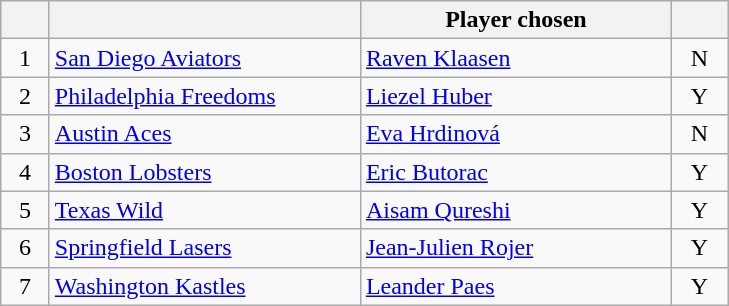<table class="wikitable" style="text-align:left">
<tr>
<th width="25px"></th>
<th width="200px"></th>
<th width="200px">Player chosen</th>
<th width="30px"></th>
</tr>
<tr>
<td style="text-align:center">1</td>
<td><a href='#'>San Diego Aviators</a></td>
<td><a href='#'>Raven Klaasen</a></td>
<td style="text-align:center">N</td>
</tr>
<tr>
<td style="text-align:center">2</td>
<td><a href='#'>Philadelphia Freedoms</a></td>
<td><a href='#'>Liezel Huber</a></td>
<td style="text-align:center">Y</td>
</tr>
<tr>
<td style="text-align:center">3</td>
<td><a href='#'>Austin Aces</a></td>
<td><a href='#'>Eva Hrdinová</a></td>
<td style="text-align:center">N</td>
</tr>
<tr>
<td style="text-align:center">4</td>
<td><a href='#'>Boston Lobsters</a></td>
<td><a href='#'>Eric Butorac</a></td>
<td style="text-align:center">Y</td>
</tr>
<tr>
<td style="text-align:center">5</td>
<td><a href='#'>Texas Wild</a></td>
<td><a href='#'>Aisam Qureshi</a></td>
<td style="text-align:center">Y</td>
</tr>
<tr>
<td style="text-align:center">6</td>
<td><a href='#'>Springfield Lasers</a></td>
<td><a href='#'>Jean-Julien Rojer</a></td>
<td style="text-align:center">Y</td>
</tr>
<tr>
<td style="text-align:center">7</td>
<td><a href='#'>Washington Kastles</a></td>
<td><a href='#'>Leander Paes</a></td>
<td style="text-align:center">Y</td>
</tr>
</table>
